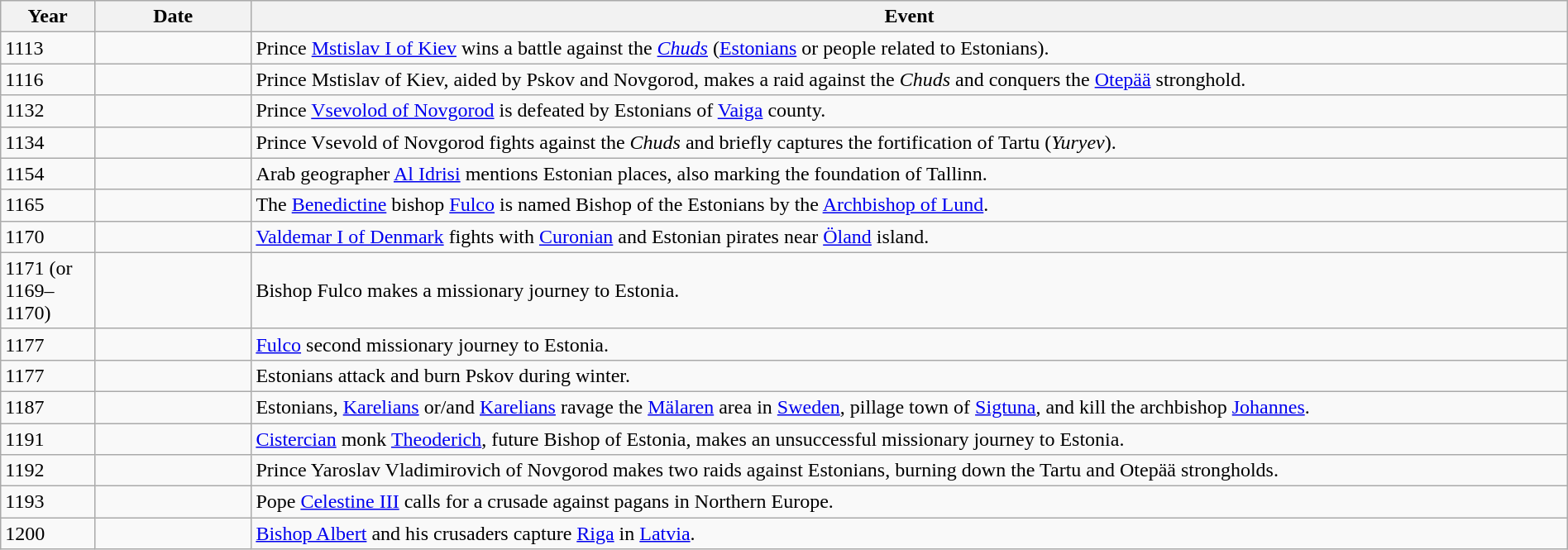<table class="wikitable" width="100%">
<tr>
<th style="width:6%">Year</th>
<th style="width:10%">Date</th>
<th>Event</th>
</tr>
<tr>
<td>1113</td>
<td></td>
<td>Prince <a href='#'>Mstislav I of Kiev</a> wins a battle against the <em><a href='#'>Chuds</a></em> (<a href='#'>Estonians</a> or people related to Estonians).</td>
</tr>
<tr>
<td>1116</td>
<td></td>
<td>Prince Mstislav of Kiev, aided by Pskov and Novgorod, makes a raid against the <em>Chuds</em> and conquers the <a href='#'>Otepää</a> stronghold.</td>
</tr>
<tr>
<td>1132</td>
<td></td>
<td>Prince <a href='#'>Vsevolod of Novgorod</a> is defeated by Estonians of <a href='#'>Vaiga</a> county.</td>
</tr>
<tr>
<td>1134</td>
<td></td>
<td>Prince Vsevold of Novgorod fights against the <em>Chuds</em> and briefly captures the fortification of Tartu (<em>Yuryev</em>).</td>
</tr>
<tr>
<td>1154</td>
<td></td>
<td>Arab geographer <a href='#'>Al Idrisi</a> mentions Estonian places, also marking the foundation of Tallinn.</td>
</tr>
<tr>
<td>1165</td>
<td></td>
<td>The <a href='#'>Benedictine</a> bishop <a href='#'>Fulco</a> is named Bishop of the Estonians by the <a href='#'>Archbishop of Lund</a>.</td>
</tr>
<tr>
<td>1170</td>
<td></td>
<td><a href='#'>Valdemar I of Denmark</a> fights with <a href='#'>Curonian</a> and Estonian pirates near <a href='#'>Öland</a> island.</td>
</tr>
<tr>
<td>1171 (or 1169–1170)</td>
<td></td>
<td>Bishop Fulco makes a missionary journey to Estonia.</td>
</tr>
<tr>
<td>1177</td>
<td></td>
<td><a href='#'>Fulco</a> second missionary journey to Estonia.</td>
</tr>
<tr>
<td>1177</td>
<td></td>
<td>Estonians attack and burn Pskov during winter.</td>
</tr>
<tr>
<td>1187</td>
<td></td>
<td>Estonians, <a href='#'>Karelians</a> or/and <a href='#'>Karelians</a> ravage the <a href='#'>Mälaren</a> area in <a href='#'>Sweden</a>, pillage town of <a href='#'>Sigtuna</a>, and kill the archbishop <a href='#'>Johannes</a>.</td>
</tr>
<tr>
<td>1191</td>
<td></td>
<td><a href='#'>Cistercian</a> monk <a href='#'>Theoderich</a>, future Bishop of Estonia, makes an unsuccessful missionary journey to Estonia.</td>
</tr>
<tr>
<td>1192</td>
<td></td>
<td>Prince Yaroslav Vladimirovich of Novgorod makes two raids against Estonians, burning down the Tartu and Otepää strongholds.</td>
</tr>
<tr>
<td>1193</td>
<td></td>
<td>Pope <a href='#'>Celestine III</a> calls for a crusade against pagans in Northern Europe.</td>
</tr>
<tr>
<td>1200</td>
<td></td>
<td><a href='#'>Bishop Albert</a> and his crusaders capture <a href='#'>Riga</a> in <a href='#'>Latvia</a>.</td>
</tr>
</table>
